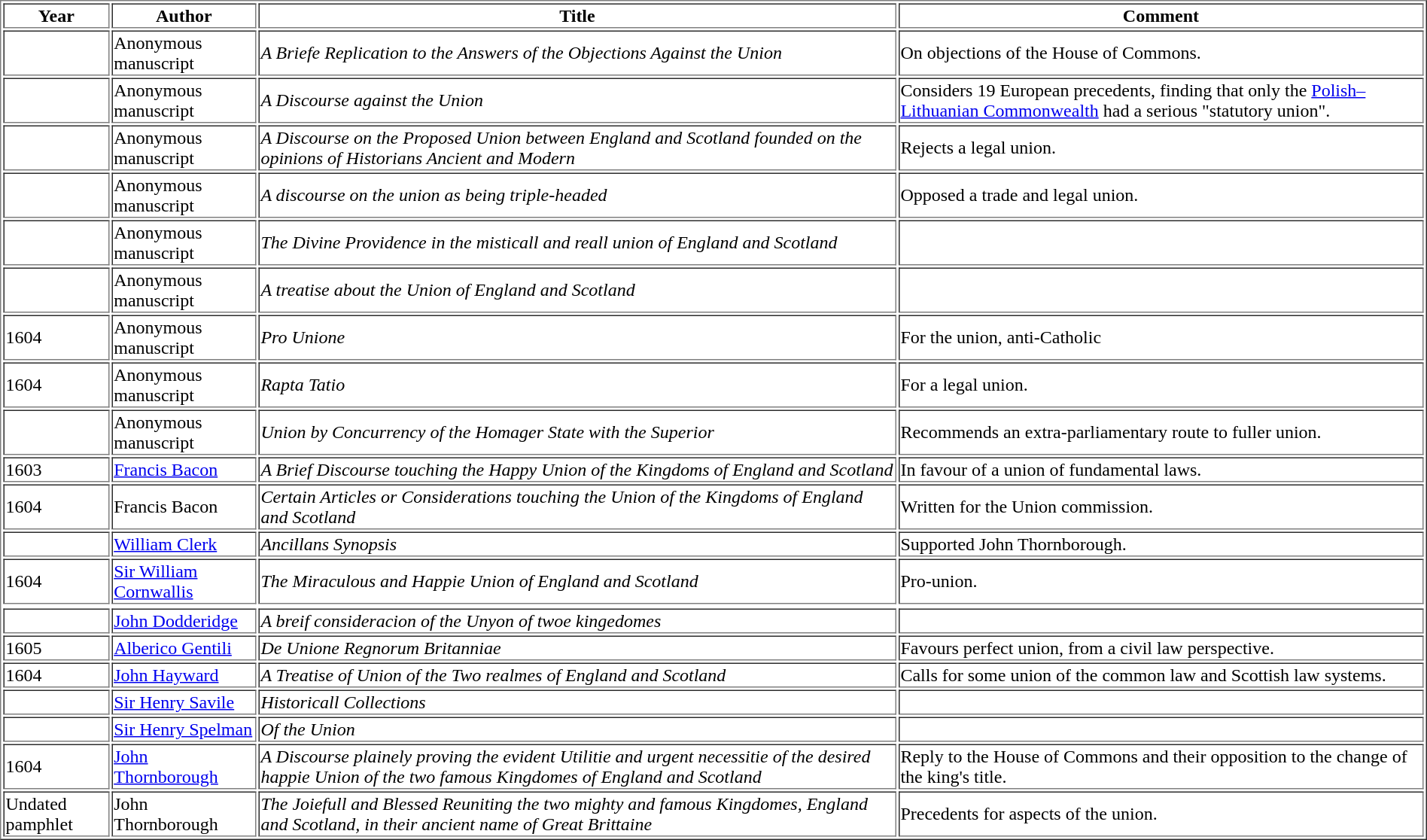<table border=1>
<tr>
<th>Year</th>
<th>Author</th>
<th>Title</th>
<th>Comment</th>
</tr>
<tr>
<td></td>
<td>Anonymous manuscript</td>
<td><em>A Briefe Replication to the Answers of the Objections Against the Union</em></td>
<td>On objections of the House of Commons.</td>
</tr>
<tr>
<td></td>
<td>Anonymous manuscript</td>
<td><em>A Discourse against the Union</em></td>
<td>Considers 19 European precedents, finding that only the <a href='#'>Polish–Lithuanian Commonwealth</a> had a serious "statutory union".</td>
</tr>
<tr>
<td></td>
<td>Anonymous manuscript</td>
<td><em>A Discourse on the Proposed Union between England and Scotland founded on the opinions of Historians Ancient and Modern</em></td>
<td>Rejects a legal union.</td>
</tr>
<tr>
<td></td>
<td>Anonymous manuscript</td>
<td><em>A discourse on the union as being triple-headed</em></td>
<td>Opposed a trade and legal union.</td>
</tr>
<tr>
<td></td>
<td>Anonymous manuscript</td>
<td><em>The Divine Providence in the misticall and reall union of England and Scotland</em></td>
<td></td>
</tr>
<tr>
<td></td>
<td>Anonymous manuscript</td>
<td><em>A treatise about the Union of England and Scotland</em></td>
<td></td>
</tr>
<tr>
<td>1604</td>
<td>Anonymous manuscript</td>
<td><em>Pro Unione</em></td>
<td>For the union, anti-Catholic</td>
</tr>
<tr>
<td>1604</td>
<td>Anonymous manuscript</td>
<td><em>Rapta Tatio</em></td>
<td>For a legal union.</td>
</tr>
<tr>
<td></td>
<td>Anonymous manuscript</td>
<td><em>Union by Concurrency of the Homager State with the Superior</em></td>
<td>Recommends an extra-parliamentary route to fuller union.</td>
</tr>
<tr>
<td>1603</td>
<td><a href='#'>Francis Bacon</a></td>
<td><em>A Brief Discourse touching the Happy Union of the Kingdoms of England and Scotland</em></td>
<td>In favour of a union of fundamental laws.</td>
</tr>
<tr>
<td>1604</td>
<td>Francis Bacon</td>
<td><em>Certain Articles or Considerations touching the Union of the Kingdoms of England and Scotland</em></td>
<td>Written for the Union commission.</td>
</tr>
<tr>
<td></td>
<td><a href='#'>William Clerk</a></td>
<td><em>Ancillans Synopsis</em></td>
<td>Supported John Thornborough.</td>
</tr>
<tr>
<td>1604</td>
<td><a href='#'>Sir William Cornwallis</a></td>
<td><em>The Miraculous and Happie Union of England and Scotland</em></td>
<td>Pro-union.</td>
</tr>
<tr>
</tr>
<tr>
<td></td>
<td><a href='#'>John Dodderidge</a></td>
<td><em>A breif  consideracion of the Unyon of twoe kingedomes</em></td>
<td></td>
</tr>
<tr>
<td>1605</td>
<td><a href='#'>Alberico Gentili</a></td>
<td><em>De Unione Regnorum Britanniae</em></td>
<td>Favours perfect union, from a civil law perspective.</td>
</tr>
<tr>
<td>1604</td>
<td><a href='#'>John Hayward</a></td>
<td><em>A Treatise of Union of the Two realmes of England and Scotland</em></td>
<td>Calls for some union of the common law and Scottish law systems.</td>
</tr>
<tr>
<td></td>
<td><a href='#'>Sir Henry Savile</a></td>
<td><em>Historicall Collections</em></td>
<td></td>
</tr>
<tr>
<td></td>
<td><a href='#'>Sir Henry Spelman</a></td>
<td><em>Of the Union</em></td>
<td></td>
</tr>
<tr>
<td>1604</td>
<td><a href='#'>John Thornborough</a></td>
<td><em>A Discourse plainely proving the evident Utilitie and urgent necessitie of the desired happie Union of the two famous Kingdomes of England and Scotland</em></td>
<td>Reply to the House of Commons and their opposition to the change of the king's title.</td>
</tr>
<tr>
<td>Undated pamphlet</td>
<td>John Thornborough</td>
<td><em>The Joiefull and Blessed Reuniting the two mighty and famous Kingdomes, England and Scotland, in their ancient name of Great Brittaine</em></td>
<td>Precedents for aspects of the union.</td>
</tr>
</table>
